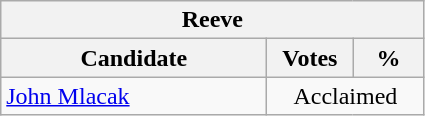<table class="wikitable">
<tr>
<th colspan="3">Reeve</th>
</tr>
<tr>
<th style="width: 170px">Candidate</th>
<th style="width: 50px">Votes</th>
<th style="width: 40px">%</th>
</tr>
<tr>
<td><a href='#'>John Mlacak</a></td>
<td colspan="2" align="center">Acclaimed</td>
</tr>
</table>
